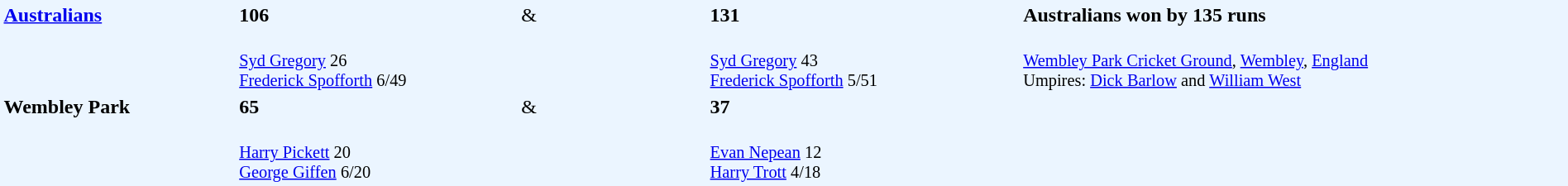<table width="100%" style="background: #EBF5FF">
<tr>
<td width="15%" valign="top" rowspan="2"><strong><a href='#'>Australians</a></strong></td>
<td width="18%"><strong>106</strong></td>
<td width="12%">&</td>
<td width="20%"><strong>131</strong></td>
<td width="35%"><strong>Australians won by 135 runs</strong> </td>
</tr>
<tr>
<td style="font-size: 85%;" valign="top"><br><a href='#'>Syd Gregory</a> 26<br>
<a href='#'>Frederick Spofforth</a> 6/49</td>
<td></td>
<td style="font-size: 85%;"><br><a href='#'>Syd Gregory</a> 43<br>
<a href='#'>Frederick Spofforth</a> 5/51</td>
<td valign="top" style="font-size: 85%;" rowspan="3"><br><a href='#'>Wembley Park Cricket Ground</a>, <a href='#'>Wembley</a>, <a href='#'>England</a><br>
Umpires: <a href='#'>Dick Barlow</a> and <a href='#'>William West</a></td>
</tr>
<tr>
<td valign="top" rowspan="2"><strong>Wembley Park</strong></td>
<td><strong>65</strong></td>
<td>&</td>
<td><strong>37</strong></td>
</tr>
<tr>
<td style="font-size: 85%;"><br><a href='#'>Harry Pickett</a> 20<br>
<a href='#'>George Giffen</a> 6/20</td>
<td></td>
<td valign="top" style="font-size: 85%;"><br><a href='#'>Evan Nepean</a> 12<br>
<a href='#'>Harry Trott</a> 4/18</td>
</tr>
</table>
